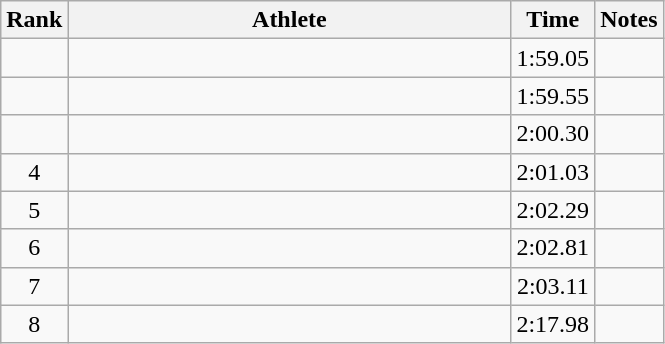<table class="wikitable" style="text-align:center">
<tr>
<th>Rank</th>
<th Style="width:18em">Athlete</th>
<th>Time</th>
<th>Notes</th>
</tr>
<tr>
<td></td>
<td style="text-align:left"></td>
<td>1:59.05</td>
<td></td>
</tr>
<tr>
<td></td>
<td style="text-align:left"></td>
<td>1:59.55</td>
<td></td>
</tr>
<tr>
<td></td>
<td style="text-align:left"></td>
<td>2:00.30</td>
<td></td>
</tr>
<tr>
<td>4</td>
<td style="text-align:left"></td>
<td>2:01.03</td>
<td></td>
</tr>
<tr>
<td>5</td>
<td style="text-align:left"></td>
<td>2:02.29</td>
<td></td>
</tr>
<tr>
<td>6</td>
<td style="text-align:left"></td>
<td>2:02.81</td>
<td></td>
</tr>
<tr>
<td>7</td>
<td style="text-align:left"></td>
<td>2:03.11</td>
<td></td>
</tr>
<tr>
<td>8</td>
<td style="text-align:left"></td>
<td>2:17.98</td>
<td></td>
</tr>
</table>
